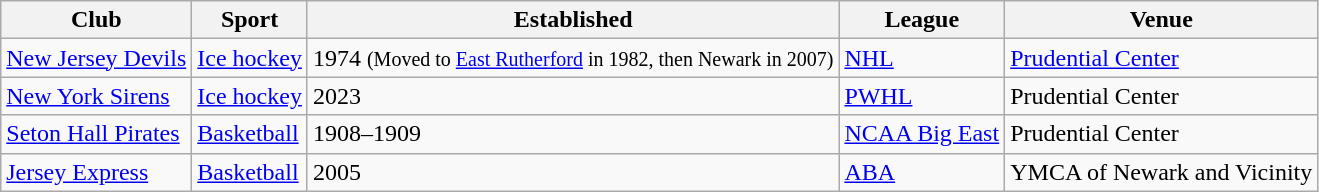<table class="wikitable">
<tr>
<th>Club</th>
<th>Sport</th>
<th>Established</th>
<th>League</th>
<th>Venue</th>
</tr>
<tr>
<td><a href='#'>New Jersey Devils</a></td>
<td><a href='#'>Ice hockey</a></td>
<td>1974 <small>(Moved to <a href='#'>East Rutherford</a> in 1982, then Newark in 2007)</small></td>
<td><a href='#'>NHL</a></td>
<td><a href='#'>Prudential Center</a></td>
</tr>
<tr>
<td><a href='#'>New York Sirens</a></td>
<td><a href='#'>Ice hockey</a></td>
<td>2023</td>
<td><a href='#'>PWHL</a></td>
<td>Prudential Center</td>
</tr>
<tr>
<td><a href='#'>Seton Hall Pirates</a></td>
<td><a href='#'>Basketball</a></td>
<td>1908–1909</td>
<td><a href='#'>NCAA Big East</a></td>
<td>Prudential Center</td>
</tr>
<tr>
<td><a href='#'>Jersey Express</a></td>
<td><a href='#'>Basketball</a></td>
<td>2005</td>
<td><a href='#'>ABA</a></td>
<td>YMCA of Newark and Vicinity</td>
</tr>
</table>
